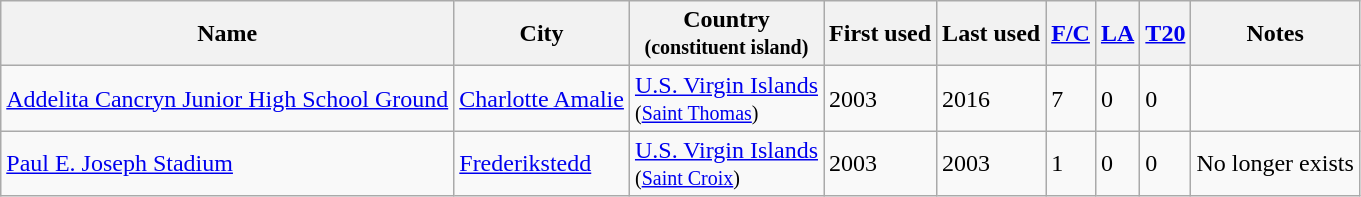<table class ="wikitable sortable">
<tr>
<th>Name</th>
<th>City</th>
<th>Country<br><small>(constituent island)</small></th>
<th>First used</th>
<th>Last used</th>
<th><a href='#'>F/C</a></th>
<th><a href='#'>LA</a></th>
<th><a href='#'>T20</a></th>
<th>Notes</th>
</tr>
<tr>
<td><a href='#'>Addelita Cancryn Junior High School Ground</a></td>
<td><a href='#'>Charlotte Amalie</a></td>
<td><a href='#'>U.S. Virgin Islands</a><br><small>(<a href='#'>Saint Thomas</a>)</small></td>
<td>2003</td>
<td>2016</td>
<td>7</td>
<td>0</td>
<td>0</td>
<td></td>
</tr>
<tr>
<td><a href='#'>Paul E. Joseph Stadium</a></td>
<td><a href='#'>Frederikstedd</a></td>
<td><a href='#'>U.S. Virgin Islands</a><br><small>(<a href='#'>Saint Croix</a>)</small></td>
<td>2003</td>
<td>2003</td>
<td>1</td>
<td>0</td>
<td>0</td>
<td>No longer exists</td>
</tr>
</table>
